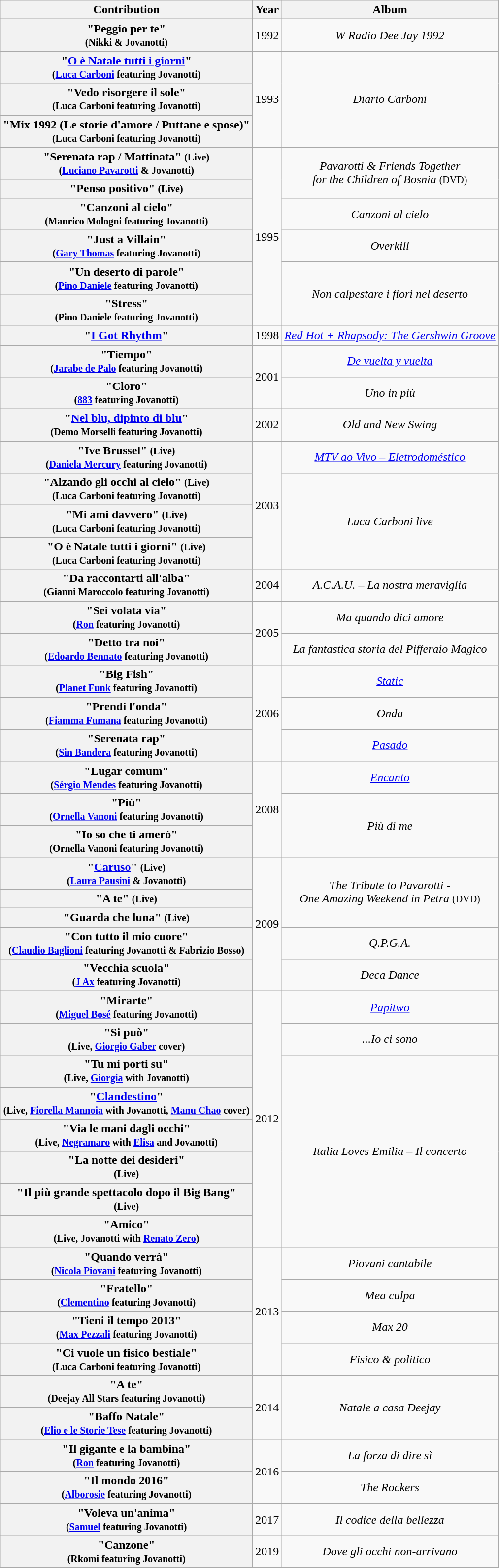<table class="wikitable plainrowheaders" style="text-align:center;" border="1">
<tr>
<th scope="col">Contribution</th>
<th scope="col">Year</th>
<th scope="col">Album</th>
</tr>
<tr>
<th scope="row">"Peggio per te"<br><small>(Nikki & Jovanotti)</small></th>
<td>1992</td>
<td><em>W Radio Dee Jay 1992</em></td>
</tr>
<tr>
<th scope="row">"<a href='#'>O è Natale tutti i giorni</a>"<br><small>(<a href='#'>Luca Carboni</a> featuring Jovanotti)</small></th>
<td rowspan="3">1993</td>
<td rowspan="3"><em>Diario Carboni</em></td>
</tr>
<tr>
<th scope="row">"Vedo risorgere il sole"<br><small>(Luca Carboni featuring Jovanotti)</small></th>
</tr>
<tr>
<th scope="row">"Mix 1992 (Le storie d'amore / Puttane e spose)"<br><small>(Luca Carboni featuring Jovanotti)</small></th>
</tr>
<tr>
<th scope="row">"Serenata rap / Mattinata" <small>(Live)</small><br><small>(<a href='#'>Luciano Pavarotti</a> & Jovanotti)</small></th>
<td rowspan="6">1995</td>
<td rowspan="2"><em>Pavarotti & Friends Together<br>for the Children of Bosnia</em> <small>(DVD)</small></td>
</tr>
<tr>
<th scope="row">"Penso positivo" <small>(Live)</small></th>
</tr>
<tr>
<th scope="row">"Canzoni al cielo"<br><small>(Manrico Mologni featuring Jovanotti)</small></th>
<td><em>Canzoni al cielo</em></td>
</tr>
<tr>
<th scope="row">"Just a Villain"<br><small>(<a href='#'>Gary Thomas</a> featuring Jovanotti)</small></th>
<td><em>Overkill</em></td>
</tr>
<tr>
<th scope="row">"Un deserto di parole"<br><small>(<a href='#'>Pino Daniele</a> featuring Jovanotti)</small></th>
<td rowspan="2"><em>Non calpestare i fiori nel deserto</em></td>
</tr>
<tr>
<th scope="row">"Stress"<br><small>(Pino Daniele featuring Jovanotti)</small></th>
</tr>
<tr>
<th scope="row">"<a href='#'>I Got Rhythm</a>"</th>
<td>1998</td>
<td><em><a href='#'>Red Hot + Rhapsody: The Gershwin Groove</a></em></td>
</tr>
<tr>
<th scope="row">"Tiempo"<br><small>(<a href='#'>Jarabe de Palo</a> featuring Jovanotti)</small></th>
<td rowspan="2">2001</td>
<td><em><a href='#'>De vuelta y vuelta</a></em></td>
</tr>
<tr>
<th scope="row">"Cloro"<br><small>(<a href='#'>883</a> featuring Jovanotti)</small></th>
<td><em>Uno in più</em></td>
</tr>
<tr>
<th scope="row">"<a href='#'>Nel blu, dipinto di blu</a>"<br><small>(Demo Morselli featuring Jovanotti)</small></th>
<td>2002</td>
<td><em>Old and New Swing</em></td>
</tr>
<tr>
<th scope="row">"Ive Brussel" <small>(Live)</small><br><small>(<a href='#'>Daniela Mercury</a> featuring Jovanotti)</small></th>
<td rowspan="4">2003</td>
<td><em><a href='#'>MTV ao Vivo – Eletrodoméstico</a></em></td>
</tr>
<tr>
<th scope="row">"Alzando gli occhi al cielo" <small>(Live)</small><br><small>(Luca Carboni featuring Jovanotti)</small></th>
<td rowspan="3"><em>Luca Carboni live</em></td>
</tr>
<tr>
<th scope="row">"Mi ami davvero" <small>(Live)</small><br><small>(Luca Carboni featuring Jovanotti)</small></th>
</tr>
<tr>
<th scope="row">"O è Natale tutti i giorni" <small>(Live)</small><br><small>(Luca Carboni featuring Jovanotti)</small></th>
</tr>
<tr>
<th scope="row">"Da raccontarti all'alba"<br><small>(Gianni Maroccolo featuring Jovanotti)</small></th>
<td>2004</td>
<td><em>A.C.A.U. – La nostra meraviglia</em></td>
</tr>
<tr>
<th scope="row">"Sei volata via"<br><small>(<a href='#'>Ron</a> featuring Jovanotti)</small></th>
<td rowspan="2">2005</td>
<td><em>Ma quando dici amore</em></td>
</tr>
<tr>
<th scope="row">"Detto tra noi"<br><small>(<a href='#'>Edoardo Bennato</a> featuring Jovanotti)</small></th>
<td><em>La fantastica storia del Pifferaio Magico</em></td>
</tr>
<tr>
<th scope="row">"Big Fish"<br><small>(<a href='#'>Planet Funk</a> featuring Jovanotti)</small></th>
<td rowspan="3">2006</td>
<td><em><a href='#'>Static</a></em></td>
</tr>
<tr>
<th scope="row">"Prendi l'onda"<br><small>(<a href='#'>Fiamma Fumana</a> featuring Jovanotti)</small></th>
<td><em>Onda</em></td>
</tr>
<tr>
<th scope="row">"Serenata rap"<br><small>(<a href='#'>Sin Bandera</a> featuring Jovanotti)</small></th>
<td><em><a href='#'>Pasado</a></em></td>
</tr>
<tr>
<th scope="row">"Lugar comum"<br><small>(<a href='#'>Sérgio Mendes</a> featuring Jovanotti)</small></th>
<td rowspan="3">2008</td>
<td><em><a href='#'>Encanto</a></em></td>
</tr>
<tr>
<th scope="row">"Più"<br><small>(<a href='#'>Ornella Vanoni</a> featuring Jovanotti)</small></th>
<td rowspan="2"><em>Più di me</em></td>
</tr>
<tr>
<th scope="row">"Io so che ti amerò"<br><small>(Ornella Vanoni featuring Jovanotti)</small></th>
</tr>
<tr>
<th scope="row">"<a href='#'>Caruso</a>" <small>(Live)</small><br><small>(<a href='#'>Laura Pausini</a> & Jovanotti)</small></th>
<td rowspan="5">2009</td>
<td rowspan="3"><em>The Tribute to Pavarotti -<br>One Amazing Weekend in Petra</em> <small>(DVD)</small></td>
</tr>
<tr>
<th scope="row">"A te" <small>(Live)</small></th>
</tr>
<tr>
<th scope="row">"Guarda che luna" <small>(Live)</small></th>
</tr>
<tr>
<th scope="row">"Con tutto il mio cuore"<br><small>(<a href='#'>Claudio Baglioni</a> featuring Jovanotti & Fabrizio Bosso)</small></th>
<td><em>Q.P.G.A.</em></td>
</tr>
<tr>
<th scope="row">"Vecchia scuola"<br><small>(<a href='#'>J Ax</a> featuring Jovanotti)</small></th>
<td><em>Deca Dance</em></td>
</tr>
<tr>
<th scope="row">"Mirarte"<br><small>(<a href='#'>Miguel Bosé</a> featuring Jovanotti)</small></th>
<td rowspan="8">2012</td>
<td><em><a href='#'>Papitwo</a></em></td>
</tr>
<tr>
<th scope="row">"Si può"<br><small>(Live, <a href='#'>Giorgio Gaber</a> cover)</small></th>
<td><em>...Io ci sono</em></td>
</tr>
<tr>
<th scope="row">"Tu mi porti su"<br><small>(Live, <a href='#'>Giorgia</a> with Jovanotti)</small></th>
<td rowspan="6"><em>Italia Loves Emilia – Il concerto</em></td>
</tr>
<tr>
<th scope="row">"<a href='#'>Clandestino</a>"<br><small>(Live, <a href='#'>Fiorella Mannoia</a> with Jovanotti, <a href='#'>Manu Chao</a> cover)</small></th>
</tr>
<tr>
<th scope="row">"Via le mani dagli occhi"<br><small>(Live, <a href='#'>Negramaro</a> with <a href='#'>Elisa</a> and Jovanotti)</small></th>
</tr>
<tr>
<th scope="row">"La notte dei desideri"<br><small>(Live)</small></th>
</tr>
<tr>
<th scope="row">"Il più grande spettacolo dopo il Big Bang"<br><small>(Live)</small></th>
</tr>
<tr>
<th scope="row">"Amico"<br><small>(Live, Jovanotti with <a href='#'>Renato Zero</a>)</small></th>
</tr>
<tr>
<th scope="row">"Quando verrà"<br><small>(<a href='#'>Nicola Piovani</a> featuring Jovanotti)</small></th>
<td rowspan="4">2013</td>
<td><em>Piovani cantabile</em></td>
</tr>
<tr>
<th scope="row">"Fratello"<br><small>(<a href='#'>Clementino</a> featuring Jovanotti)</small></th>
<td><em>Mea culpa</em></td>
</tr>
<tr>
<th scope="row">"Tieni il tempo 2013"<br><small>(<a href='#'>Max Pezzali</a> featuring Jovanotti)</small></th>
<td><em>Max 20</em></td>
</tr>
<tr>
<th scope="row">"Ci vuole un fisico bestiale"<br><small>(Luca Carboni featuring Jovanotti)</small></th>
<td><em>Fisico & politico</em></td>
</tr>
<tr>
<th scope="row">"A te"<br><small>(Deejay All Stars featuring Jovanotti)</small></th>
<td rowspan="2">2014</td>
<td rowspan="2"><em>Natale a casa Deejay</em></td>
</tr>
<tr>
<th scope="row">"Baffo Natale"<br><small>(<a href='#'>Elio e le Storie Tese</a> featuring Jovanotti)</small></th>
</tr>
<tr>
<th scope="row">"Il gigante e la bambina"<br><small>(<a href='#'>Ron</a> featuring Jovanotti)</small></th>
<td rowspan="2">2016</td>
<td><em>La forza di dire sì</em></td>
</tr>
<tr>
<th scope="row">"Il mondo 2016"<br><small>(<a href='#'>Alborosie</a> featuring Jovanotti)</small></th>
<td><em>The Rockers</em></td>
</tr>
<tr>
<th scope="row">"Voleva un'anima"<br><small>(<a href='#'>Samuel</a> featuring Jovanotti)</small></th>
<td>2017</td>
<td><em>Il codice della bellezza</em></td>
</tr>
<tr>
<th scope="row">"Canzone"<br><small>(Rkomi featuring Jovanotti)</small></th>
<td>2019</td>
<td><em>Dove gli occhi non-arrivano</em></td>
</tr>
</table>
